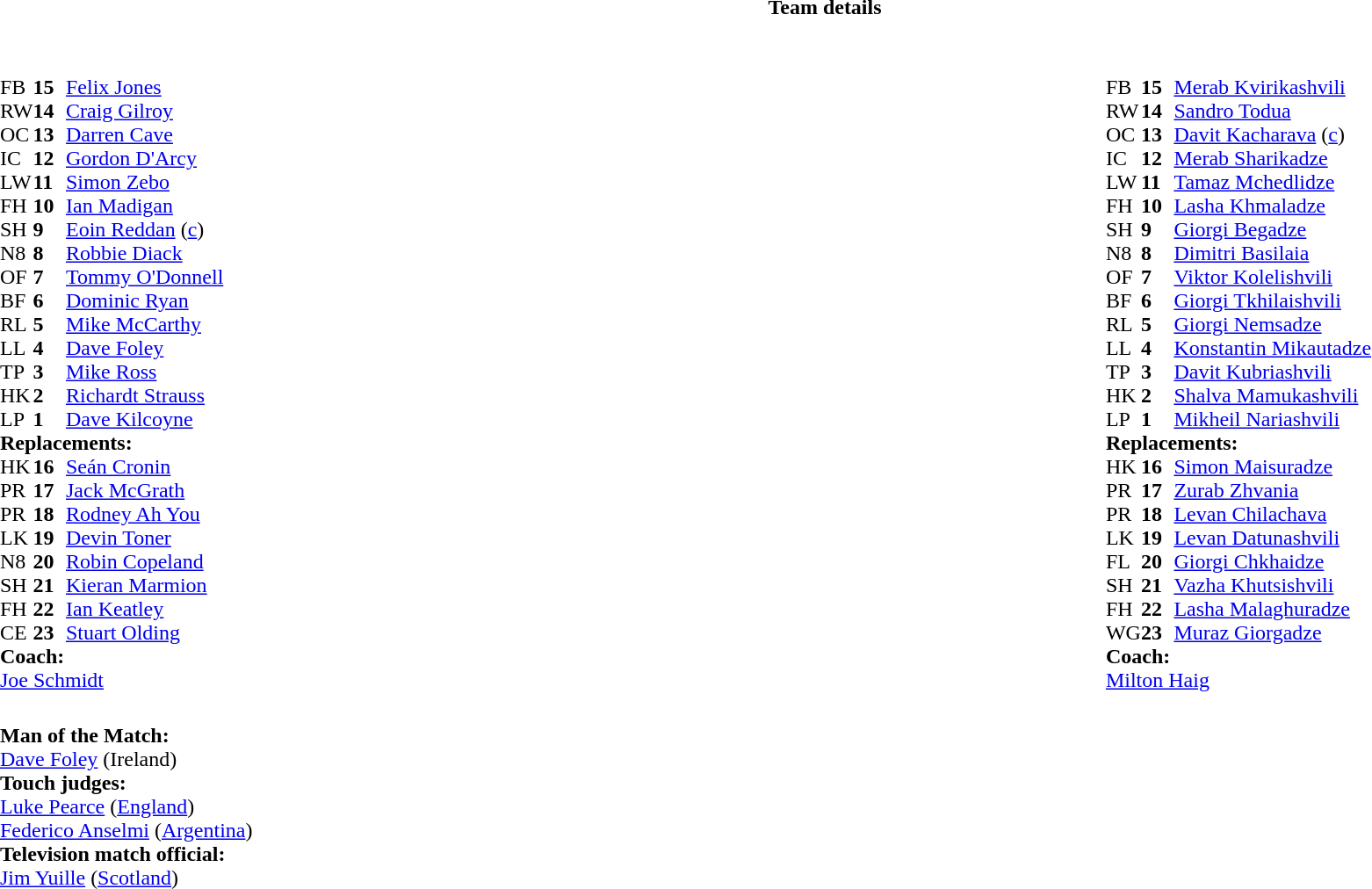<table border="0" width="100%" class="collapsible collapsed">
<tr>
<th>Team details</th>
</tr>
<tr>
<td><br><table width="100%">
<tr>
<td valign="top" width="50%"><br><table style="font-size: 100%" cellspacing="0" cellpadding="0">
<tr>
<th width="25"></th>
<th width="25"></th>
</tr>
<tr>
<td>FB</td>
<td><strong>15</strong></td>
<td><a href='#'>Felix Jones</a></td>
</tr>
<tr>
<td>RW</td>
<td><strong>14</strong></td>
<td><a href='#'>Craig Gilroy</a></td>
</tr>
<tr>
<td>OC</td>
<td><strong>13</strong></td>
<td><a href='#'>Darren Cave</a></td>
</tr>
<tr>
<td>IC</td>
<td><strong>12</strong></td>
<td><a href='#'>Gordon D'Arcy</a></td>
<td></td>
<td></td>
</tr>
<tr>
<td>LW</td>
<td><strong>11</strong></td>
<td><a href='#'>Simon Zebo</a></td>
<td></td>
<td></td>
</tr>
<tr>
<td>FH</td>
<td><strong>10</strong></td>
<td><a href='#'>Ian Madigan</a></td>
</tr>
<tr>
<td>SH</td>
<td><strong>9</strong></td>
<td><a href='#'>Eoin Reddan</a> (<a href='#'>c</a>)</td>
<td></td>
<td></td>
</tr>
<tr>
<td>N8</td>
<td><strong>8</strong></td>
<td><a href='#'>Robbie Diack</a></td>
</tr>
<tr>
<td>OF</td>
<td><strong>7</strong></td>
<td><a href='#'>Tommy O'Donnell</a></td>
</tr>
<tr>
<td>BF</td>
<td><strong>6</strong></td>
<td><a href='#'>Dominic Ryan</a></td>
</tr>
<tr>
<td>RL</td>
<td><strong>5</strong></td>
<td><a href='#'>Mike McCarthy</a></td>
<td></td>
<td></td>
</tr>
<tr>
<td>LL</td>
<td><strong>4</strong></td>
<td><a href='#'>Dave Foley</a></td>
<td></td>
<td></td>
</tr>
<tr>
<td>TP</td>
<td><strong>3</strong></td>
<td><a href='#'>Mike Ross</a></td>
<td></td>
<td></td>
</tr>
<tr>
<td>HK</td>
<td><strong>2</strong></td>
<td><a href='#'>Richardt Strauss</a></td>
<td></td>
<td></td>
</tr>
<tr>
<td>LP</td>
<td><strong>1</strong></td>
<td><a href='#'>Dave Kilcoyne</a></td>
</tr>
<tr>
<td colspan=3><strong>Replacements:</strong></td>
</tr>
<tr>
<td>HK</td>
<td><strong>16</strong></td>
<td><a href='#'>Seán Cronin</a></td>
<td></td>
<td></td>
</tr>
<tr>
<td>PR</td>
<td><strong>17</strong></td>
<td><a href='#'>Jack McGrath</a></td>
</tr>
<tr>
<td>PR</td>
<td><strong>18</strong></td>
<td><a href='#'>Rodney Ah You</a></td>
<td></td>
<td></td>
</tr>
<tr>
<td>LK</td>
<td><strong>19</strong></td>
<td><a href='#'>Devin Toner</a></td>
<td></td>
<td></td>
</tr>
<tr>
<td>N8</td>
<td><strong>20</strong></td>
<td><a href='#'>Robin Copeland</a></td>
<td></td>
<td></td>
</tr>
<tr>
<td>SH</td>
<td><strong>21</strong></td>
<td><a href='#'>Kieran Marmion</a></td>
<td></td>
<td></td>
</tr>
<tr>
<td>FH</td>
<td><strong>22</strong></td>
<td><a href='#'>Ian Keatley</a></td>
<td></td>
<td></td>
</tr>
<tr>
<td>CE</td>
<td><strong>23</strong></td>
<td><a href='#'>Stuart Olding</a></td>
<td></td>
<td></td>
</tr>
<tr>
<td colspan=3><strong>Coach:</strong></td>
</tr>
<tr>
<td colspan="4"> <a href='#'>Joe Schmidt</a></td>
</tr>
</table>
</td>
<td valign="top" width="50%"><br><table style="font-size: 100%" cellspacing="0" cellpadding="0" align="center">
<tr>
<th width="25"></th>
<th width="25"></th>
</tr>
<tr>
<td>FB</td>
<td><strong>15</strong></td>
<td><a href='#'>Merab Kvirikashvili</a></td>
</tr>
<tr>
<td>RW</td>
<td><strong>14</strong></td>
<td><a href='#'>Sandro Todua</a></td>
</tr>
<tr>
<td>OC</td>
<td><strong>13</strong></td>
<td><a href='#'>Davit Kacharava</a> (<a href='#'>c</a>)</td>
</tr>
<tr>
<td>IC</td>
<td><strong>12</strong></td>
<td><a href='#'>Merab Sharikadze</a></td>
</tr>
<tr>
<td>LW</td>
<td><strong>11</strong></td>
<td><a href='#'>Tamaz Mchedlidze</a></td>
<td></td>
<td></td>
</tr>
<tr>
<td>FH</td>
<td><strong>10</strong></td>
<td><a href='#'>Lasha Khmaladze</a></td>
<td></td>
<td></td>
</tr>
<tr>
<td>SH</td>
<td><strong>9</strong></td>
<td><a href='#'>Giorgi Begadze</a></td>
<td></td>
<td></td>
</tr>
<tr>
<td>N8</td>
<td><strong>8</strong></td>
<td><a href='#'>Dimitri Basilaia</a></td>
<td></td>
</tr>
<tr>
<td>OF</td>
<td><strong>7</strong></td>
<td><a href='#'>Viktor Kolelishvili</a></td>
<td></td>
<td></td>
</tr>
<tr>
<td>BF</td>
<td><strong>6</strong></td>
<td><a href='#'>Giorgi Tkhilaishvili</a></td>
</tr>
<tr>
<td>RL</td>
<td><strong>5</strong></td>
<td><a href='#'>Giorgi Nemsadze</a></td>
</tr>
<tr>
<td>LL</td>
<td><strong>4</strong></td>
<td><a href='#'>Konstantin Mikautadze</a></td>
<td></td>
<td></td>
</tr>
<tr>
<td>TP</td>
<td><strong>3</strong></td>
<td><a href='#'>Davit Kubriashvili</a></td>
<td></td>
<td></td>
</tr>
<tr>
<td>HK</td>
<td><strong>2</strong></td>
<td><a href='#'>Shalva Mamukashvili</a></td>
<td></td>
<td></td>
</tr>
<tr>
<td>LP</td>
<td><strong>1</strong></td>
<td><a href='#'>Mikheil Nariashvili</a></td>
<td></td>
<td></td>
</tr>
<tr>
<td colspan=3><strong>Replacements:</strong></td>
</tr>
<tr>
<td>HK</td>
<td><strong>16</strong></td>
<td><a href='#'>Simon Maisuradze</a></td>
<td></td>
<td></td>
</tr>
<tr>
<td>PR</td>
<td><strong>17</strong></td>
<td><a href='#'>Zurab Zhvania</a></td>
<td></td>
<td></td>
</tr>
<tr>
<td>PR</td>
<td><strong>18</strong></td>
<td><a href='#'>Levan Chilachava</a></td>
<td></td>
<td></td>
</tr>
<tr>
<td>LK</td>
<td><strong>19</strong></td>
<td><a href='#'>Levan Datunashvili</a></td>
<td></td>
<td></td>
</tr>
<tr>
<td>FL</td>
<td><strong>20</strong></td>
<td><a href='#'>Giorgi Chkhaidze</a></td>
<td></td>
<td></td>
</tr>
<tr>
<td>SH</td>
<td><strong>21</strong></td>
<td><a href='#'>Vazha Khutsishvili</a></td>
<td></td>
<td></td>
</tr>
<tr>
<td>FH</td>
<td><strong>22</strong></td>
<td><a href='#'>Lasha Malaghuradze</a></td>
<td></td>
<td></td>
</tr>
<tr>
<td>WG</td>
<td><strong>23</strong></td>
<td><a href='#'>Muraz Giorgadze</a></td>
<td></td>
<td></td>
</tr>
<tr>
<td colspan=3><strong>Coach:</strong></td>
</tr>
<tr>
<td colspan="4"> <a href='#'>Milton Haig</a></td>
</tr>
</table>
</td>
</tr>
</table>
<table width=100% style="font-size: 100%">
<tr>
<td><br><strong>Man of the Match:</strong>
<br><a href='#'>Dave Foley</a> (Ireland)<br><strong>Touch judges:</strong>
<br><a href='#'>Luke Pearce</a> (<a href='#'>England</a>)
<br><a href='#'>Federico Anselmi</a> (<a href='#'>Argentina</a>)
<br><strong>Television match official:</strong>
<br><a href='#'>Jim Yuille</a> (<a href='#'>Scotland</a>)</td>
</tr>
</table>
</td>
</tr>
</table>
